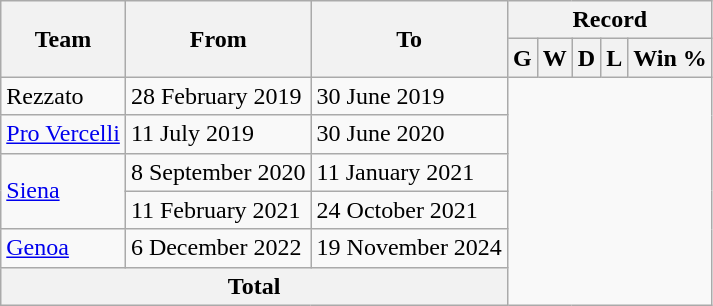<table class="wikitable" style="text-align: center">
<tr>
<th rowspan="2">Team</th>
<th rowspan="2">From</th>
<th rowspan="2">To</th>
<th colspan="5">Record</th>
</tr>
<tr>
<th>G</th>
<th>W</th>
<th>D</th>
<th>L</th>
<th>Win %</th>
</tr>
<tr>
<td align=left>Rezzato</td>
<td align=left>28 February 2019</td>
<td align=left>30 June 2019<br></td>
</tr>
<tr>
<td align=left><a href='#'>Pro Vercelli</a></td>
<td align=left>11 July 2019</td>
<td align=left>30 June 2020<br></td>
</tr>
<tr>
<td align=left rowspan="2"><a href='#'>Siena</a></td>
<td align=left>8 September 2020</td>
<td align=left>11 January 2021<br></td>
</tr>
<tr>
<td align=left>11 February 2021</td>
<td align=left>24 October 2021<br></td>
</tr>
<tr>
<td align=left><a href='#'>Genoa</a></td>
<td align=left>6 December 2022</td>
<td align=left>19 November 2024<br></td>
</tr>
<tr>
<th colspan="3">Total<br></th>
</tr>
</table>
